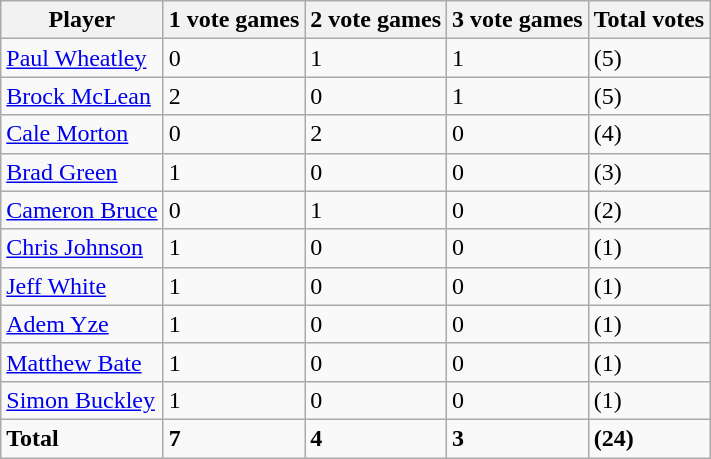<table class="wikitable">
<tr>
<th>Player</th>
<th>1 vote games</th>
<th>2 vote games</th>
<th>3 vote games</th>
<th>Total votes</th>
</tr>
<tr>
<td><a href='#'>Paul Wheatley</a></td>
<td>0</td>
<td>1</td>
<td>1</td>
<td>(5)</td>
</tr>
<tr>
<td><a href='#'>Brock McLean</a></td>
<td>2</td>
<td>0</td>
<td>1</td>
<td>(5)</td>
</tr>
<tr>
<td><a href='#'>Cale Morton</a></td>
<td>0</td>
<td>2</td>
<td>0</td>
<td>(4)</td>
</tr>
<tr>
<td><a href='#'>Brad Green</a></td>
<td>1</td>
<td>0</td>
<td>0</td>
<td>(3)</td>
</tr>
<tr>
<td><a href='#'>Cameron Bruce</a></td>
<td>0</td>
<td>1</td>
<td>0</td>
<td>(2)</td>
</tr>
<tr>
<td><a href='#'>Chris Johnson</a></td>
<td>1</td>
<td>0</td>
<td>0</td>
<td>(1)</td>
</tr>
<tr>
<td><a href='#'>Jeff White</a></td>
<td>1</td>
<td>0</td>
<td>0</td>
<td>(1)</td>
</tr>
<tr>
<td><a href='#'>Adem Yze</a></td>
<td>1</td>
<td>0</td>
<td>0</td>
<td>(1)</td>
</tr>
<tr>
<td><a href='#'>Matthew Bate</a></td>
<td>1</td>
<td>0</td>
<td>0</td>
<td>(1)</td>
</tr>
<tr>
<td><a href='#'>Simon Buckley</a></td>
<td>1</td>
<td>0</td>
<td>0</td>
<td>(1)</td>
</tr>
<tr>
<td><strong>Total</strong></td>
<td><strong>7</strong></td>
<td><strong>4</strong></td>
<td><strong>3</strong></td>
<td><strong>(24)</strong></td>
</tr>
</table>
